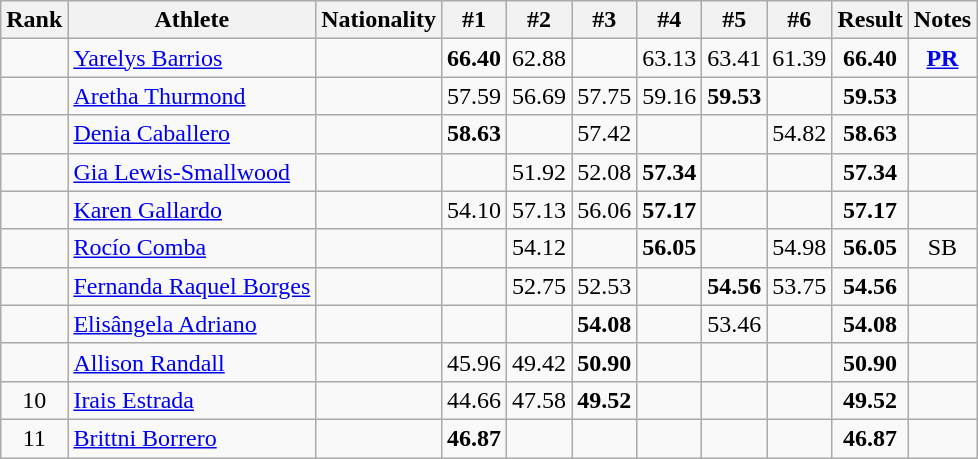<table class="wikitable sortable" style="text-align:center">
<tr>
<th>Rank</th>
<th>Athlete</th>
<th>Nationality</th>
<th>#1</th>
<th>#2</th>
<th>#3</th>
<th>#4</th>
<th>#5</th>
<th>#6</th>
<th>Result</th>
<th>Notes</th>
</tr>
<tr>
<td></td>
<td align=left><a href='#'>Yarelys Barrios</a></td>
<td align=left></td>
<td><strong>66.40</strong></td>
<td>62.88</td>
<td></td>
<td>63.13</td>
<td>63.41</td>
<td>61.39</td>
<td><strong>66.40</strong></td>
<td><strong><a href='#'>PR</a></strong></td>
</tr>
<tr>
<td></td>
<td align=left><a href='#'>Aretha Thurmond</a></td>
<td align=left></td>
<td>57.59</td>
<td>56.69</td>
<td>57.75</td>
<td>59.16</td>
<td><strong>59.53</strong></td>
<td></td>
<td><strong>59.53</strong></td>
<td></td>
</tr>
<tr>
<td></td>
<td align=left><a href='#'>Denia Caballero</a></td>
<td align=left></td>
<td><strong>58.63</strong></td>
<td></td>
<td>57.42</td>
<td></td>
<td></td>
<td>54.82</td>
<td><strong>58.63</strong></td>
<td></td>
</tr>
<tr>
<td></td>
<td align=left><a href='#'>Gia Lewis-Smallwood</a></td>
<td align=left></td>
<td></td>
<td>51.92</td>
<td>52.08</td>
<td><strong>57.34</strong></td>
<td></td>
<td></td>
<td><strong>57.34</strong></td>
<td></td>
</tr>
<tr>
<td></td>
<td align=left><a href='#'>Karen Gallardo</a></td>
<td align=left></td>
<td>54.10</td>
<td>57.13</td>
<td>56.06</td>
<td><strong>57.17</strong></td>
<td></td>
<td></td>
<td><strong>57.17</strong></td>
<td></td>
</tr>
<tr>
<td></td>
<td align=left><a href='#'>Rocío Comba</a></td>
<td align=left></td>
<td></td>
<td>54.12</td>
<td></td>
<td><strong>56.05</strong></td>
<td></td>
<td>54.98</td>
<td><strong>56.05</strong></td>
<td>SB</td>
</tr>
<tr>
<td></td>
<td align=left><a href='#'>Fernanda Raquel Borges</a></td>
<td align=left></td>
<td></td>
<td>52.75</td>
<td>52.53</td>
<td></td>
<td><strong>54.56</strong></td>
<td>53.75</td>
<td><strong>54.56</strong></td>
<td></td>
</tr>
<tr>
<td></td>
<td align=left><a href='#'>Elisângela Adriano</a></td>
<td align=left></td>
<td></td>
<td></td>
<td><strong>54.08</strong></td>
<td></td>
<td>53.46</td>
<td></td>
<td><strong>54.08</strong></td>
<td></td>
</tr>
<tr>
<td></td>
<td align=left><a href='#'>Allison Randall</a></td>
<td align=left></td>
<td>45.96</td>
<td>49.42</td>
<td><strong>50.90</strong></td>
<td></td>
<td></td>
<td></td>
<td><strong>50.90</strong></td>
<td></td>
</tr>
<tr>
<td>10</td>
<td align=left><a href='#'>Irais Estrada</a></td>
<td align=left></td>
<td>44.66</td>
<td>47.58</td>
<td><strong>49.52</strong></td>
<td></td>
<td></td>
<td></td>
<td><strong>49.52</strong></td>
<td></td>
</tr>
<tr>
<td>11</td>
<td align=left><a href='#'>Brittni Borrero</a></td>
<td align=left></td>
<td><strong>46.87</strong></td>
<td></td>
<td></td>
<td></td>
<td></td>
<td></td>
<td><strong>46.87</strong></td>
<td></td>
</tr>
</table>
